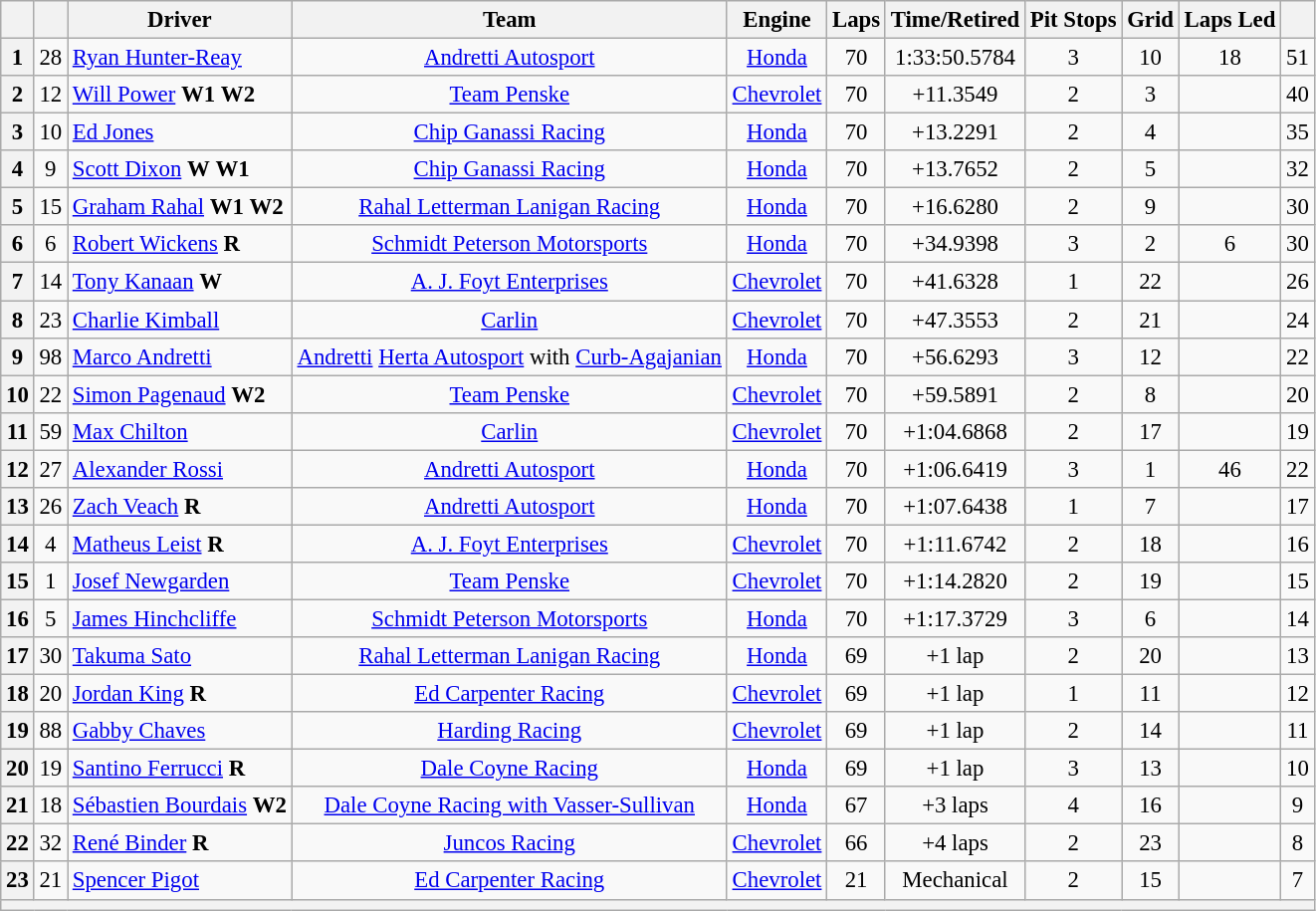<table class="wikitable" style="text-align:center; font-size: 95%;">
<tr>
<th></th>
<th></th>
<th>Driver</th>
<th>Team</th>
<th>Engine</th>
<th>Laps</th>
<th>Time/Retired</th>
<th>Pit Stops</th>
<th>Grid</th>
<th>Laps Led</th>
<th></th>
</tr>
<tr>
<th>1</th>
<td>28</td>
<td align="left"> <a href='#'>Ryan Hunter-Reay</a></td>
<td><a href='#'>Andretti Autosport</a></td>
<td><a href='#'>Honda</a></td>
<td>70</td>
<td>1:33:50.5784</td>
<td>3</td>
<td>10</td>
<td>18</td>
<td>51</td>
</tr>
<tr>
<th>2</th>
<td>12</td>
<td align="left"> <a href='#'>Will Power</a> <strong><span>W1</span></strong> <strong><span>W2</span></strong></td>
<td><a href='#'>Team Penske</a></td>
<td><a href='#'>Chevrolet</a></td>
<td>70</td>
<td>+11.3549</td>
<td>2</td>
<td>3</td>
<td></td>
<td>40</td>
</tr>
<tr>
<th>3</th>
<td>10</td>
<td align="left"> <a href='#'>Ed Jones</a></td>
<td><a href='#'>Chip Ganassi Racing</a></td>
<td><a href='#'>Honda</a></td>
<td>70</td>
<td>+13.2291</td>
<td>2</td>
<td>4</td>
<td></td>
<td>35</td>
</tr>
<tr>
<th>4</th>
<td>9</td>
<td align="left"> <a href='#'>Scott Dixon</a> <strong><span>W</span></strong> <strong><span>W1</span></strong></td>
<td><a href='#'>Chip Ganassi Racing</a></td>
<td><a href='#'>Honda</a></td>
<td>70</td>
<td>+13.7652</td>
<td>2</td>
<td>5</td>
<td></td>
<td>32</td>
</tr>
<tr>
<th>5</th>
<td>15</td>
<td align="left"> <a href='#'>Graham Rahal</a> <strong><span>W1</span></strong> <strong><span>W2</span></strong></td>
<td><a href='#'>Rahal Letterman Lanigan Racing</a></td>
<td><a href='#'>Honda</a></td>
<td>70</td>
<td>+16.6280</td>
<td>2</td>
<td>9</td>
<td></td>
<td>30</td>
</tr>
<tr>
<th>6</th>
<td>6</td>
<td align="left"> <a href='#'>Robert Wickens</a> <strong><span>R</span></strong></td>
<td><a href='#'>Schmidt Peterson Motorsports</a></td>
<td><a href='#'>Honda</a></td>
<td>70</td>
<td>+34.9398</td>
<td>3</td>
<td>2</td>
<td>6</td>
<td>30</td>
</tr>
<tr>
<th>7</th>
<td>14</td>
<td align="left"> <a href='#'>Tony Kanaan</a> <strong><span>W</span></strong></td>
<td><a href='#'>A. J. Foyt Enterprises</a></td>
<td><a href='#'>Chevrolet</a></td>
<td>70</td>
<td>+41.6328</td>
<td>1</td>
<td>22</td>
<td></td>
<td>26</td>
</tr>
<tr>
<th>8</th>
<td>23</td>
<td align="left"> <a href='#'>Charlie Kimball</a></td>
<td><a href='#'>Carlin</a></td>
<td><a href='#'>Chevrolet</a></td>
<td>70</td>
<td>+47.3553</td>
<td>2</td>
<td>21</td>
<td></td>
<td>24</td>
</tr>
<tr>
<th>9</th>
<td>98</td>
<td align="left"> <a href='#'>Marco Andretti</a></td>
<td><a href='#'>Andretti</a> <a href='#'>Herta Autosport</a> with <a href='#'>Curb-Agajanian</a></td>
<td><a href='#'>Honda</a></td>
<td>70</td>
<td>+56.6293</td>
<td>3</td>
<td>12</td>
<td></td>
<td>22</td>
</tr>
<tr>
<th>10</th>
<td>22</td>
<td align="left"> <a href='#'>Simon Pagenaud</a> <strong><span>W2</span></strong></td>
<td><a href='#'>Team Penske</a></td>
<td><a href='#'>Chevrolet</a></td>
<td>70</td>
<td>+59.5891</td>
<td>2</td>
<td>8</td>
<td></td>
<td>20</td>
</tr>
<tr>
<th>11</th>
<td>59</td>
<td align="left"> <a href='#'>Max Chilton</a></td>
<td><a href='#'>Carlin</a></td>
<td><a href='#'>Chevrolet</a></td>
<td>70</td>
<td>+1:04.6868</td>
<td>2</td>
<td>17</td>
<td></td>
<td>19</td>
</tr>
<tr>
<th>12</th>
<td>27</td>
<td align="left"> <a href='#'>Alexander Rossi</a></td>
<td><a href='#'>Andretti Autosport</a></td>
<td><a href='#'>Honda</a></td>
<td>70</td>
<td>+1:06.6419</td>
<td>3</td>
<td>1</td>
<td>46</td>
<td>22</td>
</tr>
<tr>
<th>13</th>
<td>26</td>
<td align="left"> <a href='#'>Zach Veach</a> <strong><span>R</span></strong></td>
<td><a href='#'>Andretti Autosport</a></td>
<td><a href='#'>Honda</a></td>
<td>70</td>
<td>+1:07.6438</td>
<td>1</td>
<td>7</td>
<td></td>
<td>17</td>
</tr>
<tr>
<th>14</th>
<td>4</td>
<td align="left"> <a href='#'>Matheus Leist</a> <strong><span>R</span></strong></td>
<td><a href='#'>A. J. Foyt Enterprises</a></td>
<td><a href='#'>Chevrolet</a></td>
<td>70</td>
<td>+1:11.6742</td>
<td>2</td>
<td>18</td>
<td></td>
<td>16</td>
</tr>
<tr>
<th>15</th>
<td>1</td>
<td align="left"> <a href='#'>Josef Newgarden</a></td>
<td><a href='#'>Team Penske</a></td>
<td><a href='#'>Chevrolet</a></td>
<td>70</td>
<td>+1:14.2820</td>
<td>2</td>
<td>19</td>
<td></td>
<td>15</td>
</tr>
<tr>
<th>16</th>
<td>5</td>
<td align="left"> <a href='#'>James Hinchcliffe</a></td>
<td><a href='#'>Schmidt Peterson Motorsports</a></td>
<td><a href='#'>Honda</a></td>
<td>70</td>
<td>+1:17.3729</td>
<td>3</td>
<td>6</td>
<td></td>
<td>14</td>
</tr>
<tr>
<th>17</th>
<td>30</td>
<td align="left"> <a href='#'>Takuma Sato</a></td>
<td><a href='#'>Rahal Letterman Lanigan Racing</a></td>
<td><a href='#'>Honda</a></td>
<td>69</td>
<td>+1 lap</td>
<td>2</td>
<td>20</td>
<td></td>
<td>13</td>
</tr>
<tr>
<th>18</th>
<td>20</td>
<td align="left"> <a href='#'>Jordan King</a> <strong><span>R</span></strong></td>
<td><a href='#'>Ed Carpenter Racing</a></td>
<td><a href='#'>Chevrolet</a></td>
<td>69</td>
<td>+1 lap</td>
<td>1</td>
<td>11</td>
<td></td>
<td>12</td>
</tr>
<tr>
<th>19</th>
<td>88</td>
<td align="left"> <a href='#'>Gabby Chaves</a></td>
<td><a href='#'>Harding Racing</a></td>
<td><a href='#'>Chevrolet</a></td>
<td>69</td>
<td>+1 lap</td>
<td>2</td>
<td>14</td>
<td></td>
<td>11</td>
</tr>
<tr>
<th>20</th>
<td>19</td>
<td align="left"> <a href='#'>Santino Ferrucci</a> <strong><span>R</span></strong></td>
<td><a href='#'>Dale Coyne Racing</a></td>
<td><a href='#'>Honda</a></td>
<td>69</td>
<td>+1 lap</td>
<td>3</td>
<td>13</td>
<td></td>
<td>10</td>
</tr>
<tr>
<th>21</th>
<td>18</td>
<td align="left"> <a href='#'>Sébastien Bourdais</a> <strong><span>W2</span></strong></td>
<td><a href='#'>Dale Coyne Racing with Vasser-Sullivan</a></td>
<td><a href='#'>Honda</a></td>
<td>67</td>
<td>+3 laps</td>
<td>4</td>
<td>16</td>
<td></td>
<td>9</td>
</tr>
<tr>
<th>22</th>
<td>32</td>
<td align="left"> <a href='#'>René Binder</a> <strong><span>R</span></strong></td>
<td><a href='#'>Juncos Racing</a></td>
<td><a href='#'>Chevrolet</a></td>
<td>66</td>
<td>+4 laps</td>
<td>2</td>
<td>23</td>
<td></td>
<td>8</td>
</tr>
<tr>
<th>23</th>
<td>21</td>
<td align="left"> <a href='#'>Spencer Pigot</a></td>
<td><a href='#'>Ed Carpenter Racing</a></td>
<td><a href='#'>Chevrolet</a></td>
<td>21</td>
<td>Mechanical</td>
<td>2</td>
<td>15</td>
<td></td>
<td>7</td>
</tr>
<tr>
<th colspan="11"></th>
</tr>
</table>
